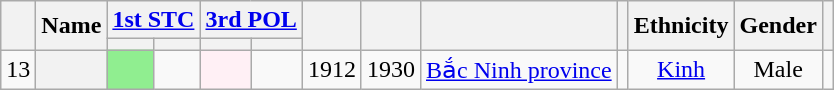<table class="wikitable sortable" style=text-align:center>
<tr>
<th Rowspan="2"></th>
<th Rowspan="2">Name</th>
<th colspan="2" unsortable><a href='#'>1st STC</a></th>
<th colspan="2" unsortable><a href='#'>3rd POL</a></th>
<th Rowspan="2"></th>
<th Rowspan="2"></th>
<th Rowspan="2"></th>
<th Rowspan="2"></th>
<th Rowspan="2">Ethnicity</th>
<th Rowspan="2">Gender</th>
<th Rowspan="2"  scope="col" class="unsortable"></th>
</tr>
<tr>
<th></th>
<th></th>
<th></th>
<th></th>
</tr>
<tr>
<td>13</td>
<th align="center" scope="row" style="font-weight:normal;"></th>
<td bgcolor = LightGreen></td>
<td></td>
<td bgcolor = LavenderBlush></td>
<td></td>
<td>1912</td>
<td>1930</td>
<td><a href='#'>Bắc Ninh province</a></td>
<td></td>
<td><a href='#'>Kinh</a></td>
<td>Male</td>
<td></td>
</tr>
</table>
